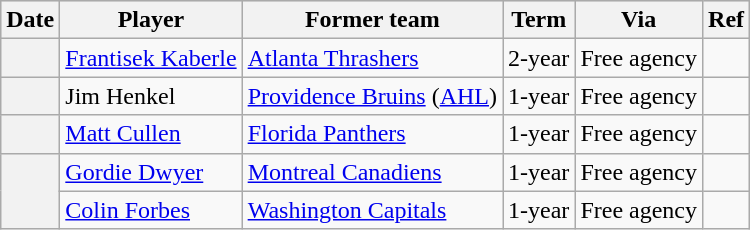<table class="wikitable plainrowheaders">
<tr style="background:#ddd; text-align:center;">
<th>Date</th>
<th>Player</th>
<th>Former team</th>
<th>Term</th>
<th>Via</th>
<th>Ref</th>
</tr>
<tr>
<th scope="row"></th>
<td><a href='#'>Frantisek Kaberle</a></td>
<td><a href='#'>Atlanta Thrashers</a></td>
<td>2-year</td>
<td>Free agency</td>
<td></td>
</tr>
<tr>
<th scope="row"></th>
<td>Jim Henkel</td>
<td><a href='#'>Providence Bruins</a> (<a href='#'>AHL</a>)</td>
<td>1-year</td>
<td>Free agency</td>
<td></td>
</tr>
<tr>
<th scope="row"></th>
<td><a href='#'>Matt Cullen</a></td>
<td><a href='#'>Florida Panthers</a></td>
<td>1-year</td>
<td>Free agency</td>
<td></td>
</tr>
<tr>
<th scope="row" rowspan=2></th>
<td><a href='#'>Gordie Dwyer</a></td>
<td><a href='#'>Montreal Canadiens</a></td>
<td>1-year</td>
<td>Free agency</td>
<td></td>
</tr>
<tr>
<td><a href='#'>Colin Forbes</a></td>
<td><a href='#'>Washington Capitals</a></td>
<td>1-year</td>
<td>Free agency</td>
<td></td>
</tr>
</table>
